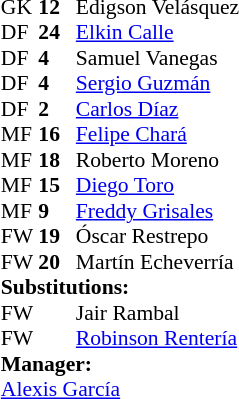<table cellspacing="0" cellpadding="0" style="font-size:90%; margin:0.2em auto;">
<tr>
<th width="25"></th>
<th width="25"></th>
</tr>
<tr>
<td>GK</td>
<td><strong>12</strong></td>
<td> Edigson Velásquez</td>
</tr>
<tr>
<td>DF</td>
<td><strong>24</strong></td>
<td> <a href='#'>Elkin Calle</a></td>
</tr>
<tr>
<td>DF</td>
<td><strong>4</strong></td>
<td> Samuel Vanegas</td>
<td></td>
<td></td>
</tr>
<tr>
<td>DF</td>
<td><strong>4</strong></td>
<td> <a href='#'>Sergio Guzmán</a></td>
</tr>
<tr>
<td>DF</td>
<td><strong>2</strong></td>
<td> <a href='#'>Carlos Díaz</a></td>
</tr>
<tr>
<td>MF</td>
<td><strong>16</strong></td>
<td> <a href='#'>Felipe Chará</a></td>
</tr>
<tr>
<td>MF</td>
<td><strong>18</strong></td>
<td> Roberto Moreno</td>
<td></td>
<td></td>
</tr>
<tr>
<td>MF</td>
<td><strong>15</strong></td>
<td> <a href='#'>Diego Toro</a></td>
</tr>
<tr>
<td>MF</td>
<td><strong>9</strong></td>
<td> <a href='#'>Freddy Grisales</a></td>
</tr>
<tr>
<td>FW</td>
<td><strong>19</strong></td>
<td> Óscar Restrepo</td>
<td></td>
<td></td>
</tr>
<tr>
<td>FW</td>
<td><strong>20</strong></td>
<td> Martín Echeverría</td>
<td></td>
<td></td>
</tr>
<tr>
<td colspan=3><strong>Substitutions:</strong></td>
</tr>
<tr>
<td>FW</td>
<td></td>
<td> Jair Rambal</td>
<td></td>
<td></td>
</tr>
<tr>
<td>FW</td>
<td></td>
<td> <a href='#'>Robinson Rentería</a></td>
<td></td>
<td></td>
</tr>
<tr>
<td colspan=3><strong>Manager:</strong></td>
</tr>
<tr>
<td colspan=4> <a href='#'>Alexis García</a></td>
</tr>
</table>
